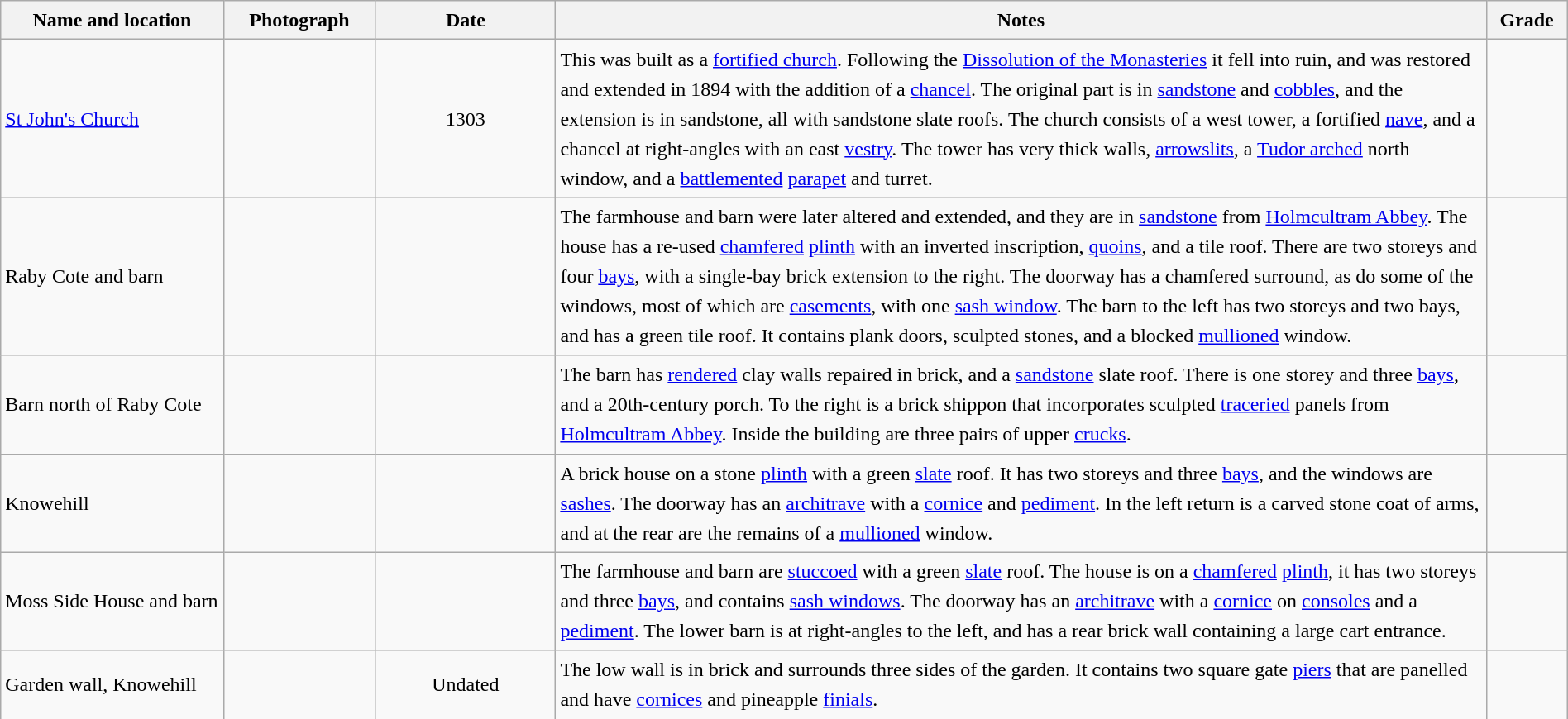<table class="wikitable sortable plainrowheaders" style="width:100%;border:0px;text-align:left;line-height:150%;">
<tr>
<th scope="col"  style="width:150px">Name and location</th>
<th scope="col"  style="width:100px" class="unsortable">Photograph</th>
<th scope="col"  style="width:120px">Date</th>
<th scope="col"  style="width:650px" class="unsortable">Notes</th>
<th scope="col"  style="width:50px">Grade</th>
</tr>
<tr>
<td><a href='#'>St John's Church</a><br><small></small></td>
<td></td>
<td align="center">1303</td>
<td>This was built as a <a href='#'>fortified church</a>.  Following the <a href='#'>Dissolution of the Monasteries</a> it fell into ruin, and was restored and extended in 1894 with the addition of a <a href='#'>chancel</a>.  The original part is in <a href='#'>sandstone</a> and <a href='#'>cobbles</a>, and the extension is in sandstone, all with sandstone slate roofs.  The church consists of a west tower, a fortified <a href='#'>nave</a>, and a chancel at right-angles with an east <a href='#'>vestry</a>.  The tower has very thick walls, <a href='#'>arrowslits</a>, a <a href='#'>Tudor arched</a> north window, and a <a href='#'>battlemented</a> <a href='#'>parapet</a> and turret.</td>
<td align="center" ></td>
</tr>
<tr>
<td>Raby Cote and barn<br><small></small></td>
<td></td>
<td align="center"></td>
<td>The farmhouse and barn were later altered and extended, and they are in <a href='#'>sandstone</a> from <a href='#'>Holmcultram Abbey</a>.  The house has a re-used <a href='#'>chamfered</a> <a href='#'>plinth</a> with an inverted inscription, <a href='#'>quoins</a>, and a tile roof.  There are two storeys and four <a href='#'>bays</a>, with a single-bay brick extension to the right.  The doorway has a chamfered surround, as do some of the windows, most of which are <a href='#'>casements</a>, with one <a href='#'>sash window</a>.  The barn to the left has two storeys and two bays, and has a green tile roof.  It contains plank doors, sculpted stones, and a blocked <a href='#'>mullioned</a> window.</td>
<td align="center" ></td>
</tr>
<tr>
<td>Barn north of Raby Cote<br><small></small></td>
<td></td>
<td align="center"></td>
<td>The barn has <a href='#'>rendered</a> clay walls repaired in brick, and a <a href='#'>sandstone</a> slate roof.  There is one storey and three <a href='#'>bays</a>, and a 20th-century porch.  To the right is a brick shippon that incorporates sculpted <a href='#'>traceried</a> panels from <a href='#'>Holmcultram Abbey</a>.  Inside the building are three pairs of upper <a href='#'>crucks</a>.</td>
<td align="center" ></td>
</tr>
<tr>
<td>Knowehill<br><small></small></td>
<td></td>
<td align="center"></td>
<td>A brick house on a stone <a href='#'>plinth</a> with a green <a href='#'>slate</a> roof.  It has two storeys and three <a href='#'>bays</a>, and the windows are <a href='#'>sashes</a>.  The doorway has an <a href='#'>architrave</a> with a <a href='#'>cornice</a> and <a href='#'>pediment</a>.  In the left return is a carved stone coat of arms, and at the rear are the remains of a <a href='#'>mullioned</a> window.</td>
<td align="center" ></td>
</tr>
<tr>
<td>Moss Side House and barn<br><small></small></td>
<td></td>
<td align="center"></td>
<td>The farmhouse and barn are <a href='#'>stuccoed</a> with a green <a href='#'>slate</a> roof.  The house is on a <a href='#'>chamfered</a> <a href='#'>plinth</a>, it has two storeys and three <a href='#'>bays</a>, and contains <a href='#'>sash windows</a>.  The doorway has an <a href='#'>architrave</a> with a <a href='#'>cornice</a> on <a href='#'>consoles</a> and a <a href='#'>pediment</a>.  The lower barn is at right-angles to the left, and has a rear brick wall containing a large cart entrance.</td>
<td align="center" ></td>
</tr>
<tr>
<td>Garden wall, Knowehill<br><small></small></td>
<td></td>
<td align="center">Undated</td>
<td>The low wall is in brick and surrounds three sides of the garden.  It contains two square gate <a href='#'>piers</a> that are panelled and have <a href='#'>cornices</a> and pineapple <a href='#'>finials</a>.</td>
<td align="center" ></td>
</tr>
<tr>
</tr>
</table>
